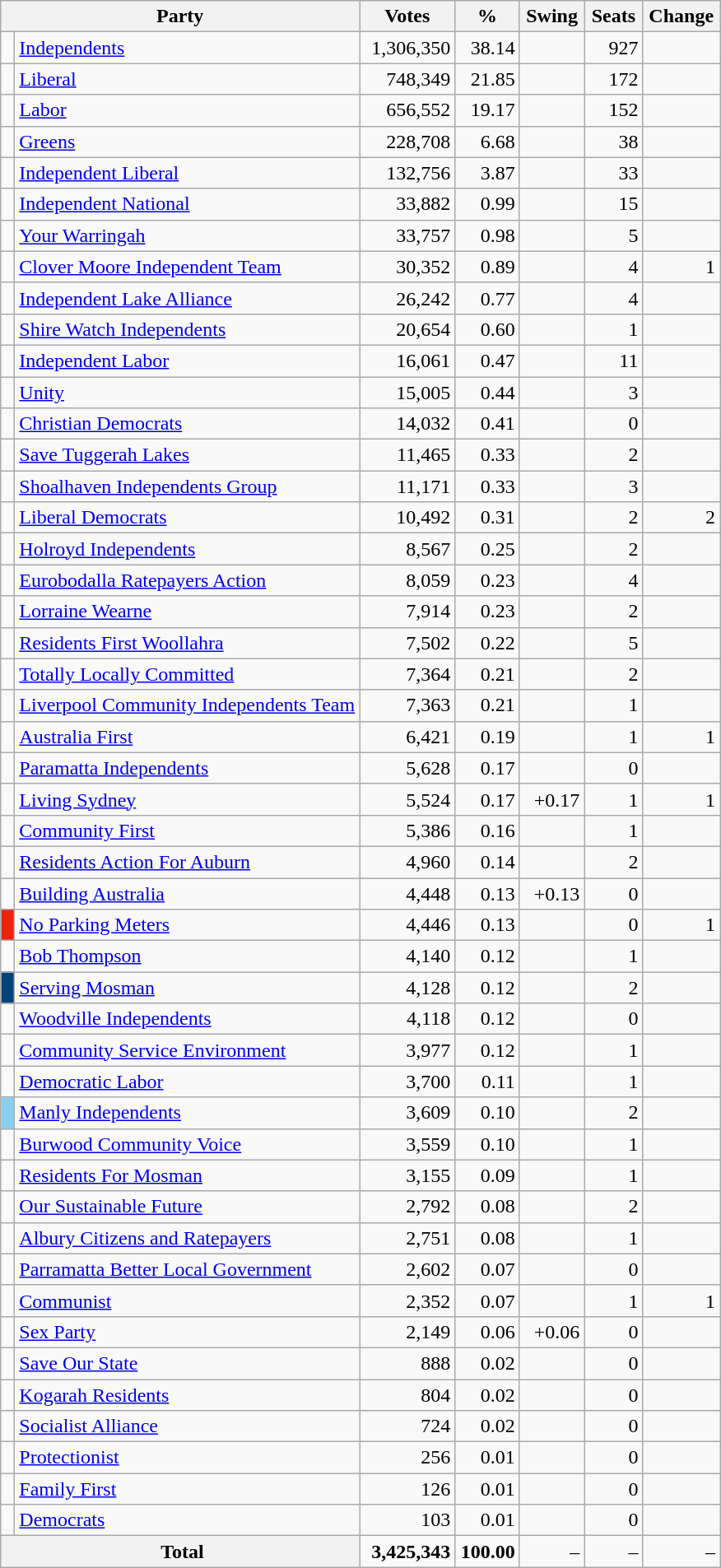<table class="wikitable" style="text-align:right; margin-bottom:0">
<tr>
<th style="width:10px;" colspan=3>Party</th>
<th style="width:70px;">Votes</th>
<th style="width:40px;">%</th>
<th style="width:40px;">Swing</th>
<th style="width:40px;">Seats</th>
<th style="width:40px;">Change</th>
</tr>
<tr>
<td> </td>
<td style="text-align:left;" colspan="2"><a href='#'>Independents</a></td>
<td>1,306,350</td>
<td>38.14</td>
<td></td>
<td>927</td>
<td></td>
</tr>
<tr>
<td> </td>
<td style="text-align:left;" colspan="2"><a href='#'>Liberal</a></td>
<td>748,349</td>
<td>21.85</td>
<td></td>
<td>172</td>
<td></td>
</tr>
<tr>
<td> </td>
<td style="text-align:left;" colspan="2"><a href='#'>Labor</a></td>
<td style="width:70px;">656,552</td>
<td style="width:45px;">19.17</td>
<td style="width:45px;"></td>
<td style="width:40px;">152</td>
<td style="width:55px;"></td>
</tr>
<tr>
<td> </td>
<td style="text-align:left;" colspan="2"><a href='#'>Greens</a></td>
<td>228,708</td>
<td>6.68</td>
<td></td>
<td>38</td>
<td></td>
</tr>
<tr>
<td> </td>
<td style="text-align:left;" colspan="2"><a href='#'>Independent Liberal</a></td>
<td>132,756</td>
<td>3.87</td>
<td></td>
<td>33</td>
<td></td>
</tr>
<tr>
<td> </td>
<td style="text-align:left;" colspan="2"><a href='#'>Independent National</a></td>
<td>33,882</td>
<td>0.99</td>
<td></td>
<td>15</td>
<td></td>
</tr>
<tr>
<td> </td>
<td style="text-align:left;" colspan="2"><a href='#'>Your Warringah</a></td>
<td>33,757</td>
<td>0.98</td>
<td></td>
<td>5</td>
<td></td>
</tr>
<tr>
<td> </td>
<td style="text-align:left;" colspan="2"><a href='#'>Clover Moore Independent Team</a></td>
<td>30,352</td>
<td>0.89</td>
<td></td>
<td>4</td>
<td> 1</td>
</tr>
<tr>
<td> </td>
<td style="text-align:left;" colspan="2"><a href='#'>Independent Lake Alliance</a></td>
<td>26,242</td>
<td>0.77</td>
<td></td>
<td>4</td>
<td></td>
</tr>
<tr>
<td> </td>
<td style="text-align:left;" colspan="2"><a href='#'>Shire Watch Independents</a></td>
<td>20,654</td>
<td>0.60</td>
<td></td>
<td>1</td>
<td></td>
</tr>
<tr>
<td> </td>
<td style="text-align:left;" colspan="2"><a href='#'>Independent Labor</a></td>
<td>16,061</td>
<td>0.47</td>
<td></td>
<td>11</td>
<td></td>
</tr>
<tr>
<td> </td>
<td style="text-align:left;" colspan="2"><a href='#'>Unity</a></td>
<td>15,005</td>
<td>0.44</td>
<td></td>
<td>3</td>
<td></td>
</tr>
<tr>
<td> </td>
<td style="text-align:left;" colspan="2"><a href='#'>Christian Democrats</a></td>
<td>14,032</td>
<td>0.41</td>
<td></td>
<td>0</td>
<td></td>
</tr>
<tr>
<td> </td>
<td style="text-align:left;" colspan="2"><a href='#'>Save Tuggerah Lakes</a></td>
<td>11,465</td>
<td>0.33</td>
<td></td>
<td>2</td>
<td></td>
</tr>
<tr>
<td> </td>
<td style="text-align:left;" colspan="2"><a href='#'>Shoalhaven Independents Group</a></td>
<td>11,171</td>
<td>0.33</td>
<td></td>
<td>3</td>
<td></td>
</tr>
<tr>
<td> </td>
<td style="text-align:left;" colspan="2"><a href='#'>Liberal Democrats</a></td>
<td>10,492</td>
<td>0.31</td>
<td></td>
<td>2</td>
<td> 2</td>
</tr>
<tr>
<td> </td>
<td style="text-align:left;" colspan="2"><a href='#'>Holroyd Independents</a></td>
<td>8,567</td>
<td>0.25</td>
<td></td>
<td>2</td>
<td></td>
</tr>
<tr>
<td> </td>
<td style="text-align:left;" colspan="2"><a href='#'>Eurobodalla Ratepayers Action</a></td>
<td>8,059</td>
<td>0.23</td>
<td></td>
<td>4</td>
<td></td>
</tr>
<tr>
<td> </td>
<td style="text-align:left;" colspan="2"><a href='#'>Lorraine Wearne</a></td>
<td>7,914</td>
<td>0.23</td>
<td></td>
<td>2</td>
<td></td>
</tr>
<tr>
<td> </td>
<td style="text-align:left;" colspan="2"><a href='#'>Residents First Woollahra</a></td>
<td>7,502</td>
<td>0.22</td>
<td></td>
<td>5</td>
<td></td>
</tr>
<tr>
<td> </td>
<td style="text-align:left;" colspan="2"><a href='#'>Totally Locally Committed</a></td>
<td>7,364</td>
<td>0.21</td>
<td></td>
<td>2</td>
<td></td>
</tr>
<tr>
<td> </td>
<td style="text-align:left;" colspan="2"><a href='#'>Liverpool Community Independents Team</a></td>
<td>7,363</td>
<td>0.21</td>
<td></td>
<td>1</td>
<td></td>
</tr>
<tr>
<td> </td>
<td style="text-align:left;" colspan="2"><a href='#'>Australia First</a></td>
<td>6,421</td>
<td>0.19</td>
<td></td>
<td>1</td>
<td> 1</td>
</tr>
<tr>
<td> </td>
<td style="text-align:left;" colspan="2"><a href='#'>Paramatta Independents</a></td>
<td>5,628</td>
<td>0.17</td>
<td></td>
<td>0</td>
<td></td>
</tr>
<tr>
<td> </td>
<td style="text-align:left;" colspan="2"><a href='#'>Living Sydney</a></td>
<td>5,524</td>
<td>0.17</td>
<td>+0.17</td>
<td>1</td>
<td> 1</td>
</tr>
<tr>
<td> </td>
<td style="text-align:left;" colspan="2"><a href='#'>Community First</a></td>
<td>5,386</td>
<td>0.16</td>
<td></td>
<td>1</td>
<td></td>
</tr>
<tr>
<td> </td>
<td style="text-align:left;" colspan="2"><a href='#'>Residents Action For Auburn</a></td>
<td>4,960</td>
<td>0.14</td>
<td></td>
<td>2</td>
<td></td>
</tr>
<tr>
<td> </td>
<td style="text-align:left;" colspan="2"><a href='#'>Building Australia</a></td>
<td>4,448</td>
<td>0.13</td>
<td>+0.13</td>
<td>0</td>
<td></td>
</tr>
<tr>
<td bgcolor=EE220D> </td>
<td style="text-align:left;" colspan="2"><a href='#'>No Parking Meters</a></td>
<td>4,446</td>
<td>0.13</td>
<td></td>
<td>0</td>
<td> 1</td>
</tr>
<tr>
<td> </td>
<td style="text-align:left;" colspan="2"><a href='#'>Bob Thompson</a></td>
<td>4,140</td>
<td>0.12</td>
<td></td>
<td>1</td>
<td></td>
</tr>
<tr>
<td bgcolor="#004378"> </td>
<td style="text-align:left;" colspan="2"><a href='#'>Serving Mosman</a></td>
<td>4,128</td>
<td>0.12</td>
<td></td>
<td>2</td>
<td></td>
</tr>
<tr>
<td> </td>
<td style="text-align:left;" colspan="2"><a href='#'>Woodville Independents</a></td>
<td>4,118</td>
<td>0.12</td>
<td></td>
<td>0</td>
<td></td>
</tr>
<tr>
<td> </td>
<td style="text-align:left;" colspan="2"><a href='#'>Community Service Environment</a></td>
<td>3,977</td>
<td>0.12</td>
<td></td>
<td>1</td>
<td></td>
</tr>
<tr>
<td> </td>
<td style="text-align:left;" colspan="2"><a href='#'>Democratic Labor</a></td>
<td>3,700</td>
<td>0.11</td>
<td></td>
<td>1</td>
<td></td>
</tr>
<tr>
<td bgcolor="#89CFF0"> </td>
<td style="text-align:left;" colspan="2"><a href='#'>Manly Independents</a></td>
<td>3,609</td>
<td>0.10</td>
<td></td>
<td>2</td>
<td></td>
</tr>
<tr>
<td> </td>
<td style="text-align:left;" colspan="2"><a href='#'>Burwood Community Voice</a></td>
<td>3,559</td>
<td>0.10</td>
<td></td>
<td>1</td>
<td></td>
</tr>
<tr>
<td> </td>
<td style="text-align:left;" colspan="2"><a href='#'>Residents For Mosman</a></td>
<td>3,155</td>
<td>0.09</td>
<td></td>
<td>1</td>
<td></td>
</tr>
<tr>
<td> </td>
<td style="text-align:left;" colspan="2"><a href='#'>Our Sustainable Future</a></td>
<td>2,792</td>
<td>0.08</td>
<td></td>
<td>2</td>
<td></td>
</tr>
<tr>
<td> </td>
<td style="text-align:left;" colspan="2"><a href='#'>Albury Citizens and Ratepayers</a></td>
<td>2,751</td>
<td>0.08</td>
<td></td>
<td>1</td>
<td></td>
</tr>
<tr>
<td> </td>
<td style="text-align:left;" colspan="2"><a href='#'>Parramatta Better Local Government</a></td>
<td>2,602</td>
<td>0.07</td>
<td></td>
<td>0</td>
<td></td>
</tr>
<tr>
<td> </td>
<td style="text-align:left;" colspan="2"><a href='#'>Communist</a></td>
<td>2,352</td>
<td>0.07</td>
<td></td>
<td>1</td>
<td> 1</td>
</tr>
<tr>
<td> </td>
<td style="text-align:left;" colspan="2"><a href='#'>Sex Party</a></td>
<td>2,149</td>
<td>0.06</td>
<td>+0.06</td>
<td>0</td>
<td></td>
</tr>
<tr>
<td> </td>
<td style="text-align:left;" colspan="2"><a href='#'>Save Our State</a></td>
<td>888</td>
<td>0.02</td>
<td></td>
<td>0</td>
<td></td>
</tr>
<tr>
<td> </td>
<td style="text-align:left;" colspan="2"><a href='#'>Kogarah Residents</a></td>
<td>804</td>
<td>0.02</td>
<td></td>
<td>0</td>
<td></td>
</tr>
<tr>
<td> </td>
<td style="text-align:left;" colspan="2"><a href='#'>Socialist Alliance</a></td>
<td>724</td>
<td>0.02</td>
<td></td>
<td>0</td>
<td></td>
</tr>
<tr>
<td> </td>
<td style="text-align:left;" colspan="2"><a href='#'>Protectionist</a></td>
<td>256</td>
<td>0.01</td>
<td></td>
<td>0</td>
<td></td>
</tr>
<tr>
<td> </td>
<td style="text-align:left;" colspan="2"><a href='#'>Family First</a></td>
<td>126</td>
<td>0.01</td>
<td></td>
<td>0</td>
<td></td>
</tr>
<tr>
<td> </td>
<td style="text-align:left;" colspan="2"><a href='#'>Democrats</a></td>
<td>103</td>
<td>0.01</td>
<td></td>
<td>0</td>
<td></td>
</tr>
<tr>
<th colspan="3"> Total</th>
<td><strong>3,425,343</strong></td>
<td><strong>100.00</strong></td>
<td>–</td>
<td>–</td>
<td>–</td>
</tr>
</table>
